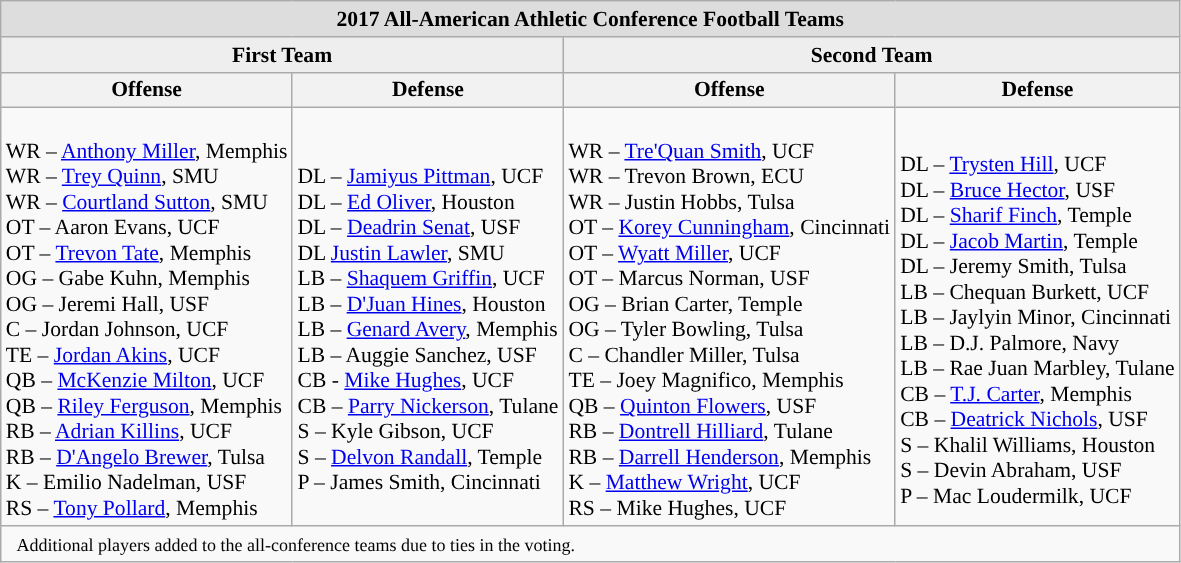<table class="wikitable" style="white-space:nowrap; font-size:90%;">
<tr>
<td colspan="4" style="text-align:center; background:#ddd;"><strong>2017 All-American Athletic Conference Football Teams</strong></td>
</tr>
<tr>
<td colspan="2" style="text-align:center; background:#eee;"><strong>First Team</strong></td>
<td colspan="2" style="text-align:center; background:#eee;"><strong>Second Team</strong></td>
</tr>
<tr>
<th>Offense</th>
<th>Defense</th>
<th>Offense</th>
<th>Defense</th>
</tr>
<tr>
<td><br>WR – <a href='#'>Anthony Miller</a>, Memphis <br>
WR – <a href='#'>Trey Quinn</a>, SMU <br>
WR – <a href='#'>Courtland Sutton</a>, SMU <br>
OT – Aaron Evans, UCF<br>
OT – <a href='#'>Trevon Tate</a>, Memphis <br>
OG – Gabe Kuhn, Memphis <br>
OG – Jeremi Hall, USF <br>
C  – Jordan Johnson, UCF <br>
TE – <a href='#'>Jordan Akins</a>, UCF<br>
QB – <a href='#'>McKenzie Milton</a>, UCF<br>
QB – <a href='#'>Riley Ferguson</a>, Memphis<br>
RB – <a href='#'>Adrian Killins</a>, UCF<br>
RB – <a href='#'>D'Angelo Brewer</a>, Tulsa<br>
K  – Emilio Nadelman, USF<br>
RS – <a href='#'>Tony Pollard</a>, Memphis<br></td>
<td><br>DL – <a href='#'>Jamiyus Pittman</a>, UCF<br>
DL – <a href='#'>Ed Oliver</a>, Houston<br>
DL – <a href='#'>Deadrin Senat</a>, USF<br>
DL   <a href='#'>Justin Lawler</a>, SMU<br>
LB – <a href='#'>Shaquem Griffin</a>, UCF<br>
LB – <a href='#'>D'Juan Hines</a>, Houston<br>
LB – <a href='#'>Genard Avery</a>, Memphis<br>
LB – Auggie Sanchez, USF<br>
CB - <a href='#'>Mike Hughes</a>, UCF<br>
CB – <a href='#'>Parry Nickerson</a>, Tulane<br>
S  – Kyle Gibson, UCF <br>
S  – <a href='#'>Delvon Randall</a>, Temple <br>
P  – James Smith, Cincinnati<br></td>
<td><br>WR – <a href='#'>Tre'Quan Smith</a>, UCF<br>
WR – Trevon Brown, ECU<br>
WR – Justin Hobbs, Tulsa<br>
OT – <a href='#'>Korey Cunningham</a>, Cincinnati<br>
OT – <a href='#'>Wyatt Miller</a>, UCF<br>
OT – Marcus Norman, USF<br>
OG – Brian Carter, Temple <br>
OG – Tyler Bowling, Tulsa<br>
C –  Chandler Miller, Tulsa <br>
TE – Joey Magnifico, Memphis<br>
QB – <a href='#'>Quinton Flowers</a>, USF<br>
RB – <a href='#'>Dontrell Hilliard</a>, Tulane<br>
RB – <a href='#'>Darrell Henderson</a>, Memphis <br>
K –  <a href='#'>Matthew Wright</a>, UCF<br>
RS – Mike Hughes, UCF<br></td>
<td><br>DL – <a href='#'>Trysten Hill</a>, UCF<br>
DL – <a href='#'>Bruce Hector</a>, USF<br>
DL – <a href='#'>Sharif Finch</a>, Temple<br>
DL – <a href='#'>Jacob Martin</a>, Temple<br>
DL – Jeremy Smith, Tulsa<br>
LB – Chequan Burkett, UCF<br>
LB – Jaylyin Minor, Cincinnati<br>
LB – D.J. Palmore, Navy<br>
LB – Rae Juan Marbley, Tulane<br>
CB – <a href='#'>T.J. Carter</a>, Memphis<br>
CB – <a href='#'>Deatrick Nichols</a>, USF<br>
S –  Khalil Williams, Houston<br>
S –  Devin Abraham, USF<br>
P –  Mac Loudermilk, UCF<br></td>
</tr>
<tr>
<td colspan="4" style="text-align:left;">  <small>Additional players added to the all-conference teams due to ties in the voting.</small></td>
</tr>
</table>
